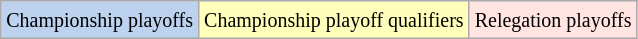<table class="wikitable">
<tr>
<td style="background:#BCD2EE;"><small>Championship playoffs</small></td>
<td style="background:#FFFFBB;"><small>Championship playoff qualifiers</small></td>
<td style="background:#FFE4E1;"><small>Relegation playoffs</small></td>
</tr>
</table>
